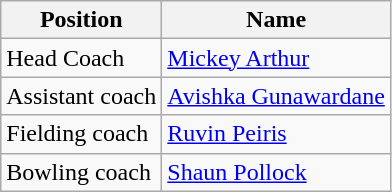<table class="wikitable">
<tr>
<th>Position</th>
<th>Name</th>
</tr>
<tr>
<td>Head Coach</td>
<td><a href='#'>Mickey Arthur</a></td>
</tr>
<tr>
<td>Assistant coach</td>
<td><a href='#'>Avishka Gunawardane</a></td>
</tr>
<tr>
<td>Fielding coach</td>
<td><a href='#'>Ruvin Peiris</a></td>
</tr>
<tr>
<td>Bowling coach</td>
<td><a href='#'>Shaun Pollock</a></td>
</tr>
</table>
